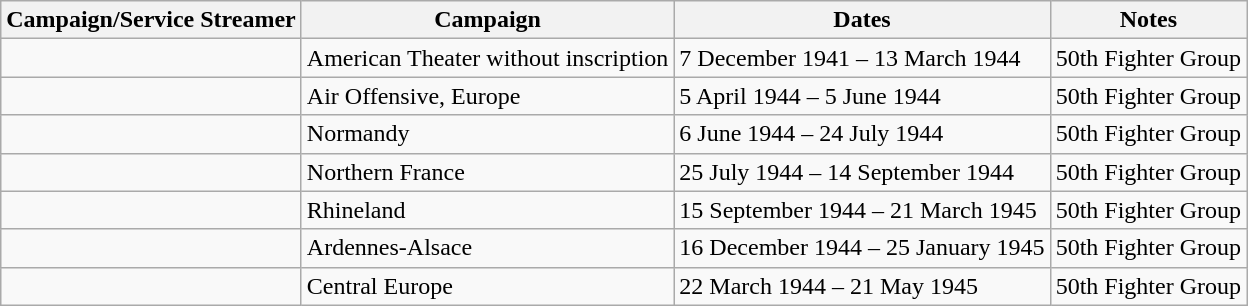<table class="wikitable">
<tr>
<th>Campaign/Service Streamer</th>
<th>Campaign</th>
<th>Dates</th>
<th>Notes</th>
</tr>
<tr>
<td></td>
<td>American Theater without inscription</td>
<td>7 December 1941 – 13 March 1944</td>
<td>50th Fighter Group</td>
</tr>
<tr>
<td></td>
<td>Air Offensive, Europe</td>
<td>5 April 1944 – 5 June 1944</td>
<td>50th Fighter Group</td>
</tr>
<tr>
<td></td>
<td>Normandy</td>
<td>6 June 1944 – 24 July 1944</td>
<td>50th Fighter Group</td>
</tr>
<tr>
<td></td>
<td>Northern France</td>
<td>25 July 1944 – 14 September 1944</td>
<td>50th Fighter Group</td>
</tr>
<tr>
<td></td>
<td>Rhineland</td>
<td>15 September 1944 – 21 March 1945</td>
<td>50th Fighter Group</td>
</tr>
<tr>
<td></td>
<td>Ardennes-Alsace</td>
<td>16 December 1944 – 25 January 1945</td>
<td>50th Fighter Group</td>
</tr>
<tr>
<td></td>
<td>Central Europe</td>
<td>22 March 1944 – 21 May 1945</td>
<td>50th Fighter Group</td>
</tr>
</table>
